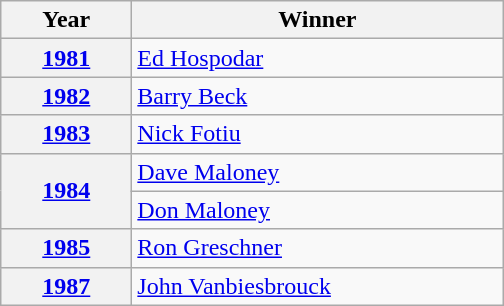<table class="wikitable">
<tr>
<th scope="col" style="width:5em">Year</th>
<th scope="col" style="width:15em">Winner</th>
</tr>
<tr>
<th scope="row"><a href='#'>1981</a></th>
<td><a href='#'>Ed Hospodar</a></td>
</tr>
<tr>
<th scope="row"><a href='#'>1982</a></th>
<td><a href='#'>Barry Beck</a></td>
</tr>
<tr>
<th scope="row"><a href='#'>1983</a></th>
<td><a href='#'>Nick Fotiu</a></td>
</tr>
<tr>
<th scope="row" rowspan="2"><a href='#'>1984</a></th>
<td><a href='#'>Dave Maloney</a></td>
</tr>
<tr>
<td><a href='#'>Don Maloney</a></td>
</tr>
<tr>
<th scope="row"><a href='#'>1985</a></th>
<td><a href='#'>Ron Greschner</a></td>
</tr>
<tr>
<th scope="row"><a href='#'>1987</a></th>
<td><a href='#'>John Vanbiesbrouck</a></td>
</tr>
</table>
